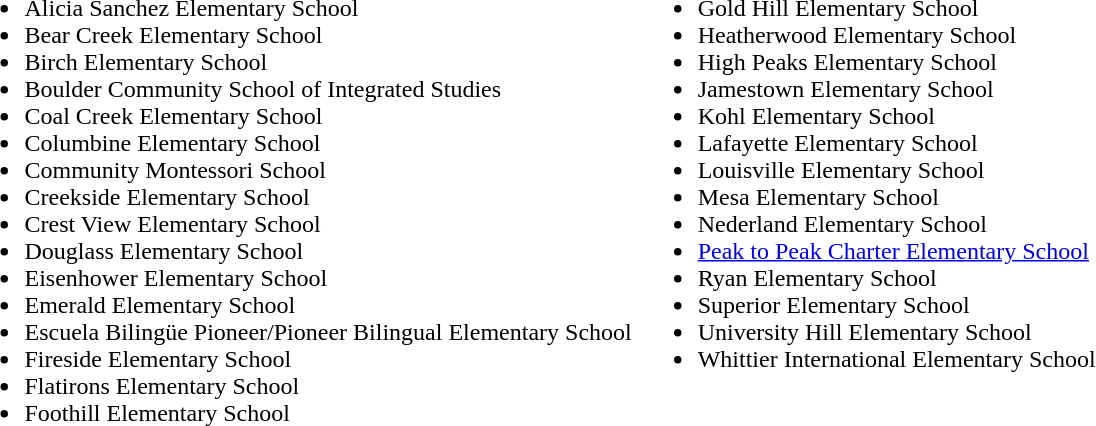<table>
<tr>
<td valign="top"><br><ul><li>Alicia Sanchez Elementary School</li><li>Bear Creek Elementary School</li><li>Birch Elementary School</li><li>Boulder Community School of Integrated Studies</li><li>Coal Creek Elementary School</li><li>Columbine Elementary School</li><li>Community Montessori School</li><li>Creekside Elementary School</li><li>Crest View Elementary School</li><li>Douglass Elementary School</li><li>Eisenhower Elementary School</li><li>Emerald Elementary School</li><li>Escuela Bilingüe Pioneer/Pioneer Bilingual Elementary School</li><li>Fireside Elementary School</li><li>Flatirons Elementary School</li><li>Foothill Elementary School</li></ul></td>
<td valign="top"><br><ul><li>Gold Hill Elementary School</li><li>Heatherwood Elementary School</li><li>High Peaks Elementary School</li><li>Jamestown Elementary School</li><li>Kohl Elementary School</li><li>Lafayette Elementary School</li><li>Louisville Elementary School</li><li>Mesa Elementary School</li><li>Nederland Elementary School</li><li><a href='#'>Peak to Peak Charter Elementary School</a></li><li>Ryan Elementary School</li><li>Superior Elementary School</li><li>University Hill Elementary School</li><li>Whittier International Elementary School</li></ul></td>
</tr>
</table>
